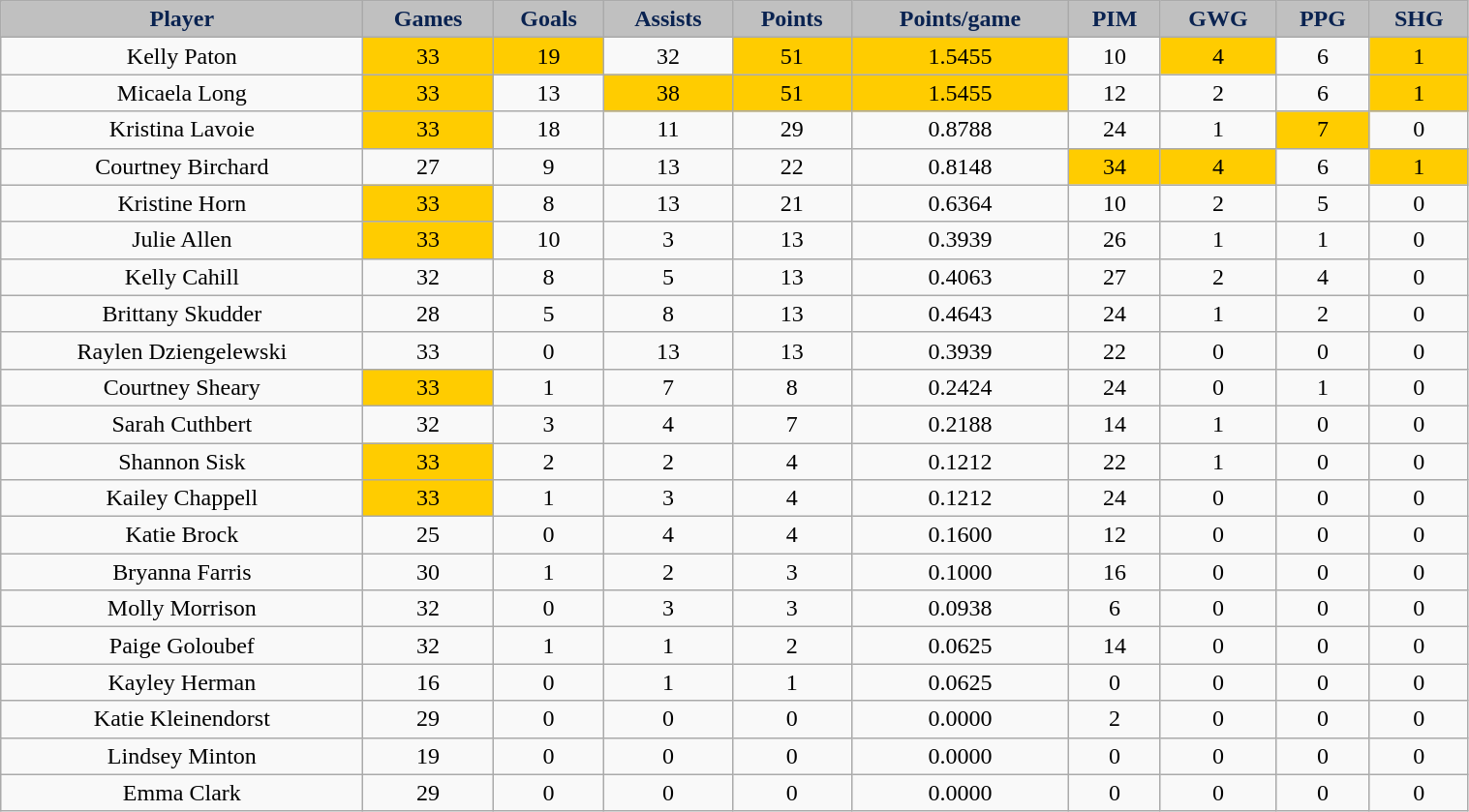<table class="wikitable" style="width:80%;">
<tr style="text-align:center; background:silver; color:#0a2351;">
<td><strong>Player</strong></td>
<td><strong>Games</strong></td>
<td><strong>Goals</strong></td>
<td><strong>Assists</strong></td>
<td><strong>Points</strong></td>
<td><strong>Points/game</strong></td>
<td><strong>PIM</strong></td>
<td><strong>GWG</strong></td>
<td><strong>PPG</strong></td>
<td><strong>SHG</strong></td>
</tr>
<tr style="text-align:center;" bgcolor="">
<td>Kelly Paton</td>
<td style="background:#fc0;">33</td>
<td style="background:#fc0;">19</td>
<td>32</td>
<td style="background:#fc0;">51</td>
<td style="background:#fc0;">1.5455</td>
<td>10</td>
<td style="background:#fc0;">4</td>
<td>6</td>
<td style="background:#fc0;">1</td>
</tr>
<tr style="text-align:center;" bgcolor="">
<td>Micaela Long</td>
<td style="background:#fc0;">33</td>
<td>13</td>
<td style="background:#fc0;">38</td>
<td style="background:#fc0;">51</td>
<td style="background:#fc0;">1.5455</td>
<td>12</td>
<td>2</td>
<td>6</td>
<td style="background:#fc0;">1</td>
</tr>
<tr style="text-align:center;" bgcolor="">
<td>Kristina Lavoie</td>
<td style="background:#fc0;">33</td>
<td>18</td>
<td>11</td>
<td>29</td>
<td>0.8788</td>
<td>24</td>
<td>1</td>
<td style="background:#fc0;">7</td>
<td>0</td>
</tr>
<tr style="text-align:center;" bgcolor="">
<td>Courtney Birchard</td>
<td>27</td>
<td>9</td>
<td>13</td>
<td>22</td>
<td>0.8148</td>
<td style="background:#fc0;">34</td>
<td style="background:#fc0;">4</td>
<td>6</td>
<td style="background:#fc0;">1</td>
</tr>
<tr style="text-align:center;" bgcolor="">
<td>Kristine Horn</td>
<td style="background:#fc0;">33</td>
<td>8</td>
<td>13</td>
<td>21</td>
<td>0.6364</td>
<td>10</td>
<td>2</td>
<td>5</td>
<td>0</td>
</tr>
<tr style="text-align:center;" bgcolor="">
<td>Julie Allen</td>
<td style="background:#fc0;">33</td>
<td>10</td>
<td>3</td>
<td>13</td>
<td>0.3939</td>
<td>26</td>
<td>1</td>
<td>1</td>
<td>0</td>
</tr>
<tr style="text-align:center;" bgcolor="">
<td>Kelly Cahill</td>
<td>32</td>
<td>8</td>
<td>5</td>
<td>13</td>
<td>0.4063</td>
<td>27</td>
<td>2</td>
<td>4</td>
<td>0</td>
</tr>
<tr style="text-align:center;" bgcolor="">
<td>Brittany Skudder</td>
<td>28</td>
<td>5</td>
<td>8</td>
<td>13</td>
<td>0.4643</td>
<td>24</td>
<td>1</td>
<td>2</td>
<td>0</td>
</tr>
<tr style="text-align:center;" bgcolor="">
<td>Raylen Dziengelewski</td>
<td>33</td>
<td>0</td>
<td>13</td>
<td>13</td>
<td>0.3939</td>
<td>22</td>
<td>0</td>
<td>0</td>
<td>0</td>
</tr>
<tr style="text-align:center;" bgcolor="">
<td>Courtney Sheary</td>
<td style="background:#fc0;">33</td>
<td>1</td>
<td>7</td>
<td>8</td>
<td>0.2424</td>
<td>24</td>
<td>0</td>
<td>1</td>
<td>0</td>
</tr>
<tr style="text-align:center;" bgcolor="">
<td>Sarah Cuthbert</td>
<td>32</td>
<td>3</td>
<td>4</td>
<td>7</td>
<td>0.2188</td>
<td>14</td>
<td>1</td>
<td>0</td>
<td>0</td>
</tr>
<tr style="text-align:center;" bgcolor="">
<td>Shannon Sisk</td>
<td style="background:#fc0;">33</td>
<td>2</td>
<td>2</td>
<td>4</td>
<td>0.1212</td>
<td>22</td>
<td>1</td>
<td>0</td>
<td>0</td>
</tr>
<tr style="text-align:center;" bgcolor="">
<td>Kailey Chappell</td>
<td style="background:#fc0;">33</td>
<td>1</td>
<td>3</td>
<td>4</td>
<td>0.1212</td>
<td>24</td>
<td>0</td>
<td>0</td>
<td>0</td>
</tr>
<tr style="text-align:center;" bgcolor="">
<td>Katie Brock</td>
<td>25</td>
<td>0</td>
<td>4</td>
<td>4</td>
<td>0.1600</td>
<td>12</td>
<td>0</td>
<td>0</td>
<td>0</td>
</tr>
<tr style="text-align:center;" bgcolor="">
<td>Bryanna Farris</td>
<td>30</td>
<td>1</td>
<td>2</td>
<td>3</td>
<td>0.1000</td>
<td>16</td>
<td>0</td>
<td>0</td>
<td>0</td>
</tr>
<tr style="text-align:center;" bgcolor="">
<td>Molly Morrison</td>
<td>32</td>
<td>0</td>
<td>3</td>
<td>3</td>
<td>0.0938</td>
<td>6</td>
<td>0</td>
<td>0</td>
<td>0</td>
</tr>
<tr style="text-align:center;" bgcolor="">
<td>Paige Goloubef</td>
<td>32</td>
<td>1</td>
<td>1</td>
<td>2</td>
<td>0.0625</td>
<td>14</td>
<td>0</td>
<td>0</td>
<td>0</td>
</tr>
<tr style="text-align:center;" bgcolor="">
<td>Kayley Herman</td>
<td>16</td>
<td>0</td>
<td>1</td>
<td>1</td>
<td>0.0625</td>
<td>0</td>
<td>0</td>
<td>0</td>
<td>0</td>
</tr>
<tr style="text-align:center;" bgcolor="">
<td>Katie Kleinendorst</td>
<td>29</td>
<td>0</td>
<td>0</td>
<td>0</td>
<td>0.0000</td>
<td>2</td>
<td>0</td>
<td>0</td>
<td>0</td>
</tr>
<tr style="text-align:center;" bgcolor="">
<td>Lindsey Minton</td>
<td>19</td>
<td>0</td>
<td>0</td>
<td>0</td>
<td>0.0000</td>
<td>0</td>
<td>0</td>
<td>0</td>
<td>0</td>
</tr>
<tr style="text-align:center;" bgcolor="">
<td>Emma Clark</td>
<td>29</td>
<td>0</td>
<td>0</td>
<td>0</td>
<td>0.0000</td>
<td>0</td>
<td>0</td>
<td>0</td>
<td>0</td>
</tr>
</table>
